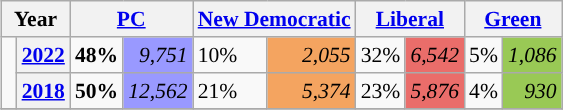<table class="wikitable" style="float:right; width:400; font-size:90%; margin-left:1em;">
<tr>
<th colspan="2" scope="col">Year</th>
<th colspan="2" scope="col"><a href='#'>PC</a></th>
<th colspan="2" scope="col"><a href='#'>New Democratic</a></th>
<th colspan="2" scope="col"><a href='#'>Liberal</a></th>
<th colspan="2" scope="col"><a href='#'>Green</a></th>
</tr>
<tr>
<td rowspan="2" style="width: 0.25em; background-color: "></td>
<th><a href='#'>2022</a></th>
<td><strong>48%</strong></td>
<td style="text-align:right; background:#9999FF;"><em>9,751</em></td>
<td>10%</td>
<td style="text-align:right; background:#F4A460;"><em>2,055</em></td>
<td>32%</td>
<td style="text-align:right; background:#EA6D6A;"><em>6,542</em></td>
<td>5%</td>
<td style="text-align:right; background:#99C955;"><em>1,086</em></td>
</tr>
<tr>
<th><a href='#'>2018</a></th>
<td><strong>50%</strong></td>
<td style="text-align:right; background:#9999FF;"><em>12,562</em></td>
<td>21%</td>
<td style="text-align:right; background:#F4A460;"><em>5,374</em></td>
<td>23%</td>
<td style="text-align:right; background:#EA6D6A;"><em>5,876</em></td>
<td>4%</td>
<td style="text-align:right; background:#99C955;"><em>930</em></td>
</tr>
<tr>
</tr>
</table>
